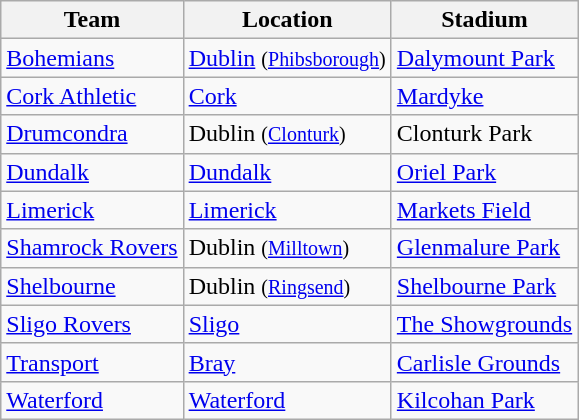<table class="wikitable sortable">
<tr>
<th>Team</th>
<th>Location</th>
<th>Stadium</th>
</tr>
<tr>
<td><a href='#'>Bohemians</a></td>
<td><a href='#'>Dublin</a> <small>(<a href='#'>Phibsborough</a>)</small></td>
<td><a href='#'>Dalymount Park</a></td>
</tr>
<tr>
<td><a href='#'>Cork Athletic</a></td>
<td><a href='#'>Cork</a></td>
<td><a href='#'>Mardyke</a></td>
</tr>
<tr>
<td><a href='#'>Drumcondra</a></td>
<td>Dublin <small>(<a href='#'>Clonturk</a>)</small></td>
<td>Clonturk Park</td>
</tr>
<tr>
<td><a href='#'>Dundalk</a></td>
<td><a href='#'>Dundalk</a></td>
<td><a href='#'>Oriel Park</a></td>
</tr>
<tr>
<td><a href='#'>Limerick</a></td>
<td><a href='#'>Limerick</a></td>
<td><a href='#'>Markets Field</a></td>
</tr>
<tr>
<td><a href='#'>Shamrock Rovers</a></td>
<td>Dublin <small>(<a href='#'>Milltown</a>)</small></td>
<td><a href='#'>Glenmalure Park</a></td>
</tr>
<tr>
<td><a href='#'>Shelbourne</a></td>
<td>Dublin <small>(<a href='#'>Ringsend</a>)</small></td>
<td><a href='#'>Shelbourne Park</a></td>
</tr>
<tr>
<td><a href='#'>Sligo Rovers</a></td>
<td><a href='#'>Sligo</a></td>
<td><a href='#'>The Showgrounds</a></td>
</tr>
<tr>
<td><a href='#'>Transport</a></td>
<td><a href='#'>Bray</a></td>
<td><a href='#'>Carlisle Grounds</a></td>
</tr>
<tr>
<td><a href='#'>Waterford</a></td>
<td><a href='#'>Waterford</a></td>
<td><a href='#'>Kilcohan Park</a></td>
</tr>
</table>
